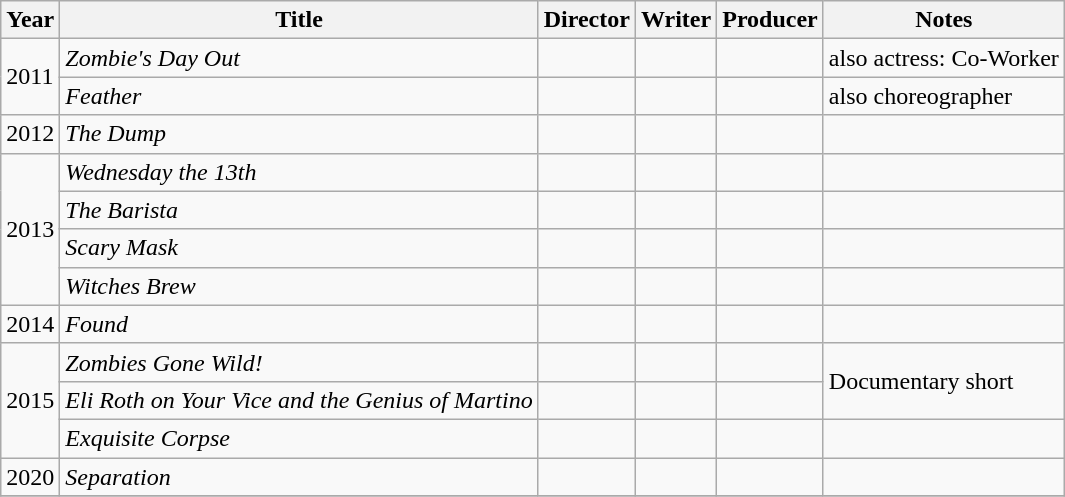<table class="wikitable">
<tr>
<th>Year</th>
<th>Title</th>
<th>Director</th>
<th>Writer</th>
<th>Producer</th>
<th>Notes</th>
</tr>
<tr>
<td rowspan=2>2011</td>
<td><em>Zombie's Day Out</em></td>
<td></td>
<td></td>
<td></td>
<td>also actress: Co-Worker</td>
</tr>
<tr>
<td><em>Feather</em></td>
<td></td>
<td></td>
<td></td>
<td>also choreographer</td>
</tr>
<tr>
<td>2012</td>
<td><em>The Dump</em></td>
<td></td>
<td></td>
<td></td>
<td></td>
</tr>
<tr>
<td rowspan=4>2013</td>
<td><em>Wednesday the 13th</em></td>
<td></td>
<td></td>
<td></td>
<td></td>
</tr>
<tr>
<td><em>The Barista</em></td>
<td></td>
<td></td>
<td></td>
<td></td>
</tr>
<tr>
<td><em>Scary Mask</em></td>
<td></td>
<td></td>
<td></td>
<td></td>
</tr>
<tr>
<td><em>Witches Brew</em></td>
<td></td>
<td></td>
<td></td>
<td></td>
</tr>
<tr>
<td>2014</td>
<td><em>Found</em></td>
<td></td>
<td></td>
<td></td>
<td></td>
</tr>
<tr>
<td rowspan=3>2015</td>
<td><em>Zombies Gone Wild!</em></td>
<td></td>
<td></td>
<td></td>
<td rowspan=2>Documentary short</td>
</tr>
<tr>
<td><em>Eli Roth on Your Vice and the Genius of Martino</em></td>
<td></td>
<td></td>
<td></td>
</tr>
<tr>
<td><em>Exquisite Corpse</em></td>
<td></td>
<td></td>
<td></td>
<td></td>
</tr>
<tr>
<td>2020</td>
<td><em>Separation</em></td>
<td></td>
<td></td>
<td></td>
<td></td>
</tr>
<tr>
</tr>
</table>
